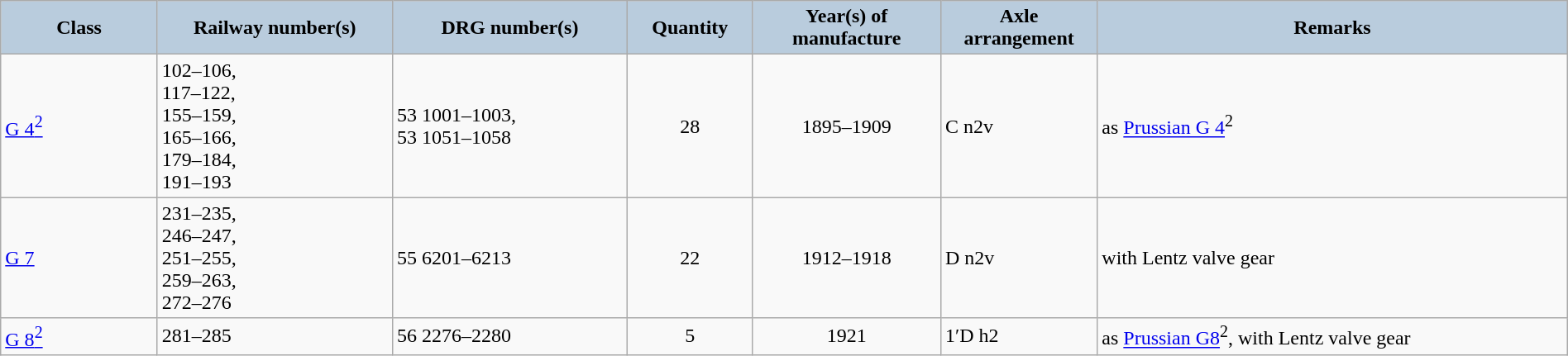<table class="wikitable"  width="100%">
<tr>
<th style="background:#b9ccdd" width="10%">Class</th>
<th style="background:#b9ccdd" width="15%">Railway number(s)</th>
<th style="background:#b9ccdd" width="15%">DRG number(s)</th>
<th style="background:#b9ccdd" width="8%">Quantity</th>
<th style="background:#b9ccdd" width="12%">Year(s) of manufacture</th>
<th style="background:#b9ccdd" width="10%">Axle arrangement</th>
<th style="background:#b9ccdd" width="30%">Remarks</th>
</tr>
<tr>
<td><a href='#'>G 4<sup>2</sup></a></td>
<td>102–106, <br>117–122, <br>155–159, <br>165–166, <br>179–184, <br>191–193</td>
<td>53 1001–1003, <br>53 1051–1058</td>
<td align="center">28</td>
<td align="center">1895–1909</td>
<td>C n2v</td>
<td>as <a href='#'>Prussian G 4</a><sup>2</sup></td>
</tr>
<tr>
<td><a href='#'>G 7</a></td>
<td>231–235, <br>246–247, <br>251–255, <br>259–263, <br>272–276</td>
<td>55 6201–6213</td>
<td align="center">22</td>
<td align="center">1912–1918</td>
<td>D n2v</td>
<td>with Lentz valve gear</td>
</tr>
<tr>
<td><a href='#'>G 8<sup>2</sup></a></td>
<td>281–285</td>
<td>56 2276–2280</td>
<td align="center">5</td>
<td align="center">1921</td>
<td>1′D h2</td>
<td>as <a href='#'>Prussian G8</a><sup>2</sup>, with Lentz valve gear</td>
</tr>
</table>
